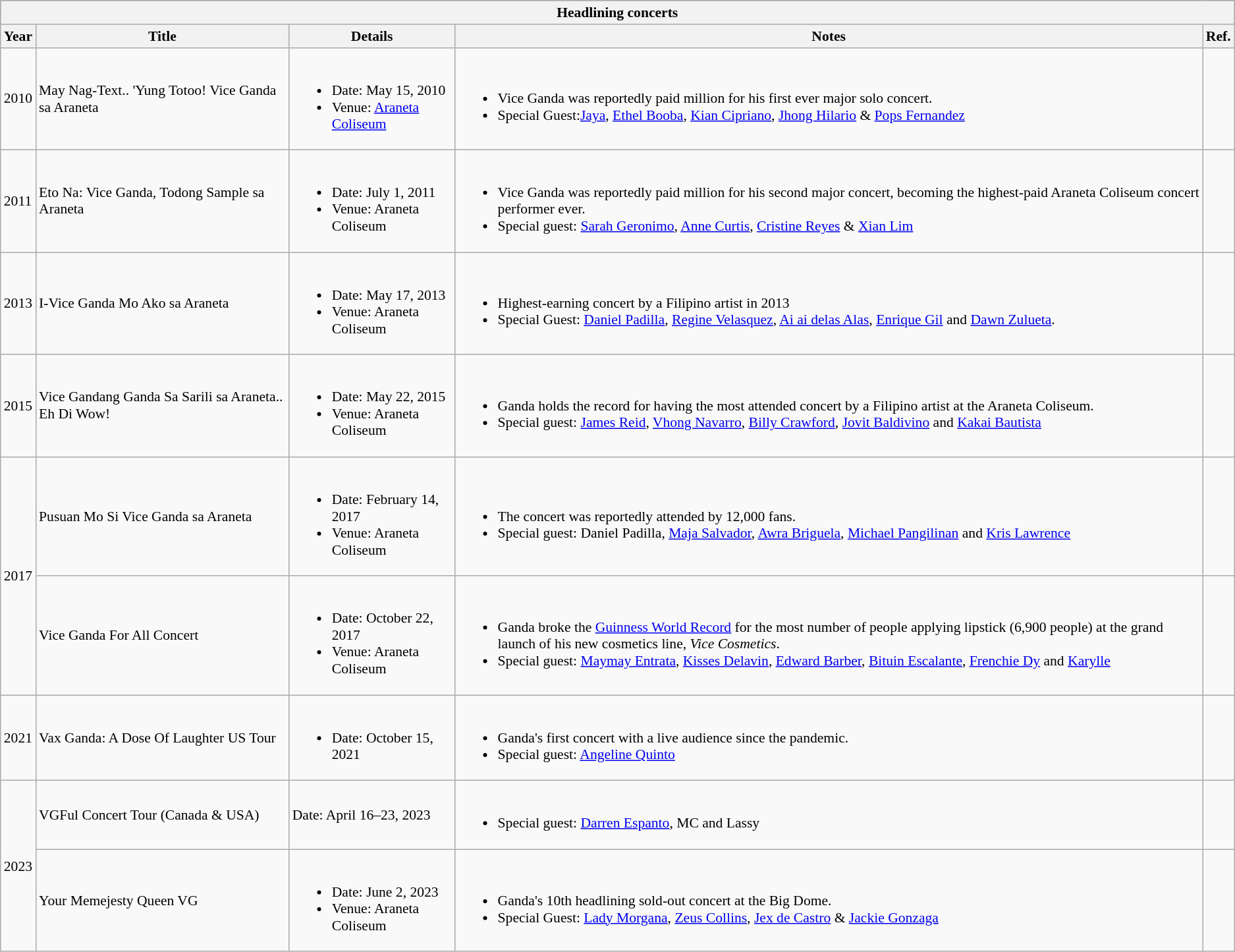<table class="wikitable sortable" style="font-size:90%;">
<tr style="background:#75b2dd; text-align:center;">
<th colspan="5">Headlining concerts</th>
</tr>
<tr>
<th>Year</th>
<th>Title</th>
<th>Details</th>
<th>Notes</th>
<th>Ref.</th>
</tr>
<tr>
<td>2010</td>
<td>May Nag-Text.. 'Yung Totoo! Vice Ganda sa Araneta</td>
<td><br><ul><li>Date: May 15, 2010</li><li>Venue: <a href='#'>Araneta Coliseum</a></li></ul></td>
<td><br><ul><li>Vice Ganda was reportedly paid  million for his first ever major solo concert.</li><li>Special Guest:<a href='#'>Jaya</a>, <a href='#'>Ethel Booba</a>, <a href='#'>Kian Cipriano</a>, <a href='#'>Jhong Hilario</a> & <a href='#'>Pops Fernandez</a></li></ul></td>
<td></td>
</tr>
<tr>
<td>2011</td>
<td>Eto Na: Vice Ganda, Todong Sample sa Araneta</td>
<td><br><ul><li>Date: July 1, 2011</li><li>Venue: Araneta Coliseum</li></ul></td>
<td><br><ul><li>Vice Ganda was reportedly paid  million for his second major concert, becoming the highest-paid Araneta Coliseum concert performer ever.</li><li>Special guest: <a href='#'>Sarah Geronimo</a>, <a href='#'>Anne Curtis</a>, <a href='#'>Cristine Reyes</a> & <a href='#'>Xian Lim</a></li></ul></td>
<td></td>
</tr>
<tr>
<td>2013</td>
<td>I-Vice Ganda Mo Ako sa Araneta</td>
<td><br><ul><li>Date: May 17, 2013</li><li>Venue: Araneta Coliseum</li></ul></td>
<td><br><ul><li>Highest-earning concert by a Filipino artist in 2013</li><li>Special Guest: <a href='#'>Daniel Padilla</a>, <a href='#'>Regine Velasquez</a>, <a href='#'>Ai ai delas Alas</a>, <a href='#'>Enrique Gil</a> and <a href='#'>Dawn Zulueta</a>.</li></ul></td>
<td></td>
</tr>
<tr>
<td>2015</td>
<td>Vice Gandang Ganda Sa Sarili sa Araneta.. Eh Di Wow!</td>
<td><br><ul><li>Date: May 22, 2015</li><li>Venue: Araneta Coliseum</li></ul></td>
<td><br><ul><li>Ganda holds the record for having the most attended concert by a Filipino artist at the Araneta Coliseum.</li><li>Special guest: <a href='#'>James Reid</a>, <a href='#'>Vhong Navarro</a>, <a href='#'>Billy Crawford</a>, <a href='#'>Jovit Baldivino</a> and <a href='#'>Kakai Bautista</a></li></ul></td>
<td></td>
</tr>
<tr>
<td rowspan="2">2017</td>
<td>Pusuan Mo Si Vice Ganda sa Araneta</td>
<td><br><ul><li>Date: February 14, 2017</li><li>Venue: Araneta Coliseum</li></ul></td>
<td><br><ul><li>The concert was reportedly attended by 12,000 fans.</li><li>Special guest: Daniel Padilla, <a href='#'>Maja Salvador</a>, <a href='#'>Awra Briguela</a>, <a href='#'>Michael Pangilinan</a> and <a href='#'>Kris Lawrence</a></li></ul></td>
<td></td>
</tr>
<tr>
<td>Vice Ganda For All Concert</td>
<td><br><ul><li>Date: October 22, 2017</li><li>Venue: Araneta Coliseum</li></ul></td>
<td><br><ul><li>Ganda broke the <a href='#'>Guinness World Record</a> for the most number of people applying lipstick (6,900 people) at the grand launch of his new cosmetics line, <em>Vice Cosmetics</em>.</li><li>Special guest: <a href='#'>Maymay Entrata</a>, <a href='#'>Kisses Delavin</a>, <a href='#'>Edward Barber</a>, <a href='#'>Bituin Escalante</a>, <a href='#'>Frenchie Dy</a> and <a href='#'>Karylle</a></li></ul></td>
<td></td>
</tr>
<tr>
<td>2021</td>
<td>Vax Ganda: A Dose Of Laughter US Tour</td>
<td><br><ul><li>Date: October 15, 2021</li></ul></td>
<td><br><ul><li>Ganda's first concert with a live audience since the pandemic.</li><li>Special guest: <a href='#'>Angeline Quinto</a></li></ul></td>
<td></td>
</tr>
<tr>
<td rowspan="2">2023</td>
<td>VGFul Concert Tour (Canada & USA)</td>
<td>Date: April 16–23, 2023</td>
<td><br><ul><li>Special guest: <a href='#'>Darren Espanto</a>, MC and Lassy</li></ul></td>
<td></td>
</tr>
<tr>
<td>Your Memejesty Queen VG</td>
<td><br><ul><li>Date: June 2, 2023</li><li>Venue: Araneta Coliseum</li></ul></td>
<td><br><ul><li>Ganda's 10th headlining sold-out concert at the Big Dome.</li><li>Special Guest: <a href='#'>Lady Morgana</a>, <a href='#'>Zeus Collins</a>, <a href='#'>Jex de Castro</a> & <a href='#'>Jackie Gonzaga</a></li></ul></td>
<td></td>
</tr>
</table>
